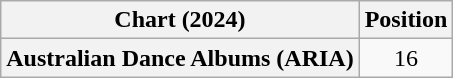<table class="wikitable plainrowheaders" style="text-align:center">
<tr>
<th scope="col">Chart (2024)</th>
<th scope="col">Position</th>
</tr>
<tr>
<th scope="row">Australian Dance Albums (ARIA)</th>
<td>16</td>
</tr>
</table>
